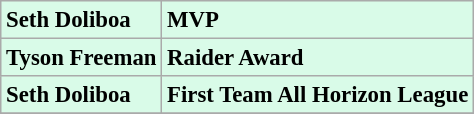<table class="wikitable" style="background:#d9fbe8; font-size:95%;">
<tr>
<td><strong>Seth Doliboa</strong></td>
<td><strong>MVP</strong></td>
</tr>
<tr>
<td><strong>Tyson Freeman</strong></td>
<td><strong>Raider Award</strong></td>
</tr>
<tr>
<td><strong>Seth Doliboa</strong></td>
<td><strong>First Team All Horizon League</strong></td>
</tr>
<tr>
</tr>
</table>
